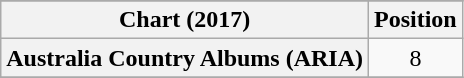<table class="wikitable sortable plainrowheaders" style="text-align:center">
<tr>
</tr>
<tr>
<th scope="col">Chart (2017)</th>
<th scope="col">Position</th>
</tr>
<tr>
<th scope="row">Australia Country Albums (ARIA)</th>
<td align="center">8</td>
</tr>
<tr>
</tr>
</table>
